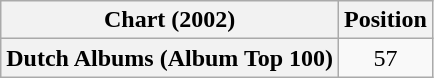<table class="wikitable plainrowheaders">
<tr>
<th>Chart (2002)</th>
<th>Position</th>
</tr>
<tr>
<th scope="row">Dutch Albums (Album Top 100)</th>
<td style="text-align:center;">57</td>
</tr>
</table>
